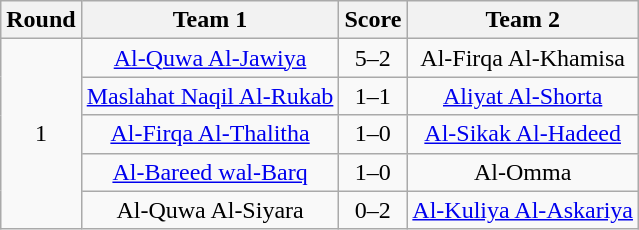<table class="wikitable" style="text-align: center">
<tr>
<th>Round</th>
<th>Team 1</th>
<th>Score</th>
<th>Team 2</th>
</tr>
<tr>
<td rowspan=5>1</td>
<td><a href='#'>Al-Quwa Al-Jawiya</a></td>
<td>5–2</td>
<td>Al-Firqa Al-Khamisa</td>
</tr>
<tr>
<td><a href='#'>Maslahat Naqil Al-Rukab</a></td>
<td>1–1</td>
<td><a href='#'>Aliyat Al-Shorta</a></td>
</tr>
<tr>
<td><a href='#'>Al-Firqa Al-Thalitha</a></td>
<td>1–0</td>
<td><a href='#'>Al-Sikak Al-Hadeed</a></td>
</tr>
<tr>
<td><a href='#'>Al-Bareed wal-Barq</a></td>
<td>1–0</td>
<td>Al-Omma</td>
</tr>
<tr>
<td>Al-Quwa Al-Siyara</td>
<td>0–2</td>
<td><a href='#'>Al-Kuliya Al-Askariya</a></td>
</tr>
</table>
